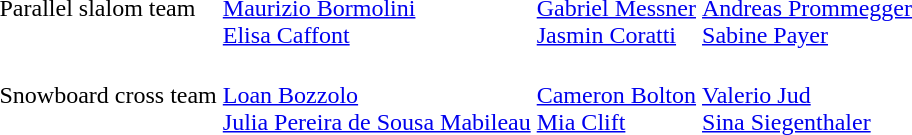<table>
<tr>
<td>Parallel slalom team<br></td>
<td colspan=2><br><a href='#'>Maurizio Bormolini</a><br><a href='#'>Elisa Caffont</a></td>
<td colspan=2><br><a href='#'>Gabriel Messner</a><br><a href='#'>Jasmin Coratti</a></td>
<td colspan=2><br><a href='#'>Andreas Prommegger</a><br><a href='#'>Sabine Payer</a></td>
</tr>
<tr>
<td>Snowboard cross team<br></td>
<td colspan=2><br><a href='#'>Loan Bozzolo</a><br><a href='#'>Julia Pereira de Sousa Mabileau</a></td>
<td colspan=2><br><a href='#'>Cameron Bolton</a><br><a href='#'>Mia Clift</a></td>
<td colspan=2><br><a href='#'>Valerio Jud</a><br><a href='#'>Sina Siegenthaler</a></td>
</tr>
</table>
